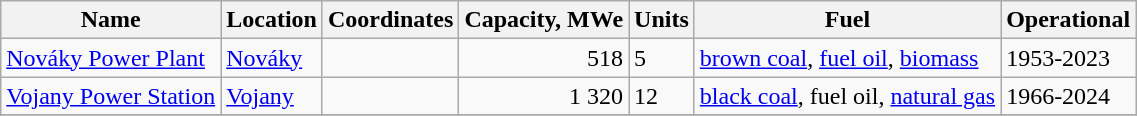<table class="wikitable">
<tr>
<th>Name</th>
<th>Location</th>
<th>Coordinates</th>
<th>Capacity, MWe</th>
<th>Units</th>
<th>Fuel</th>
<th>Operational</th>
</tr>
<tr>
<td><a href='#'>Nováky Power Plant</a></td>
<td><a href='#'>Nováky</a></td>
<td></td>
<td align="right">518</td>
<td>5</td>
<td><a href='#'>brown coal</a>, <a href='#'>fuel oil</a>, <a href='#'>biomass</a></td>
<td>1953-2023</td>
</tr>
<tr>
<td><a href='#'>Vojany Power Station</a></td>
<td><a href='#'>Vojany</a></td>
<td></td>
<td align="right">1 320</td>
<td>12</td>
<td><a href='#'>black coal</a>, fuel oil, <a href='#'>natural gas</a></td>
<td>1966-2024</td>
</tr>
<tr>
</tr>
</table>
